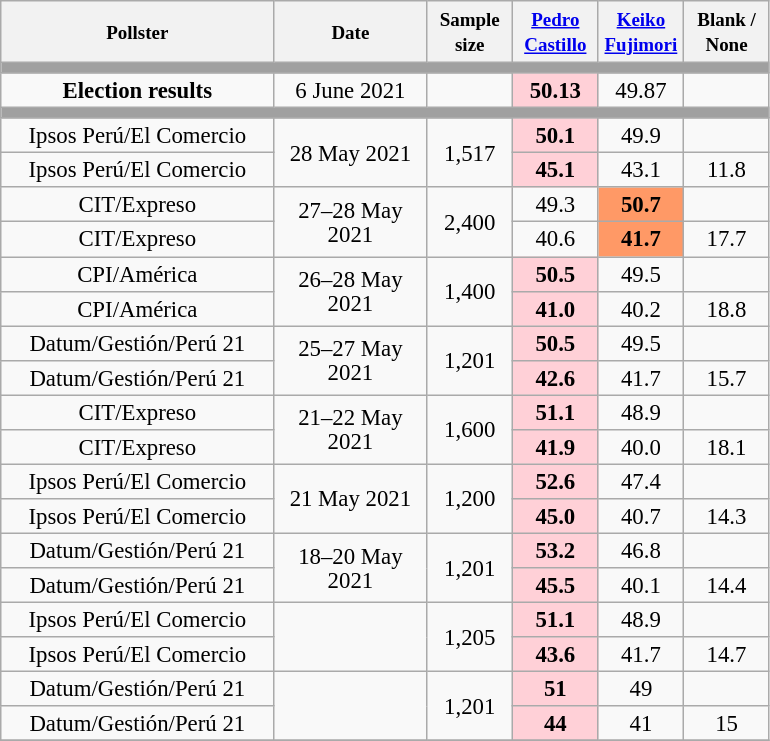<table class="wikitable" style="text-align:center; font-size:95%; line-height:16px;">
<tr>
<th style="width:175px;"><small>Pollster</small></th>
<th style="width:95px;"><small>Date</small></th>
<th style="width:50px;"><small>Sample size</small></th>
<th style="width:50px;"><small><a href='#'>Pedro Castillo</a></small><br></th>
<th style="width:50px;"><small><a href='#'>Keiko Fujimori</a></small><br></th>
<th style="width:50px;"><small>Blank / <br> None</small></th>
</tr>
<tr>
<td colspan="22" style="background:#A0A0A0"></td>
</tr>
<tr>
<td><strong>Election results</strong></td>
<td 6 June 2021>6 June 2021</td>
<td></td>
<td style="background:#FFD0D7"><strong>50.13</strong></td>
<td>49.87</td>
<td></td>
</tr>
<tr>
<td colspan="22" style="background:#A0A0A0"></td>
</tr>
<tr>
<td>Ipsos Perú/El Comercio<br></td>
<td rowspan="2">28 May 2021</td>
<td rowspan="2">1,517</td>
<td style="background:#FFD0D7"><strong>50.1</strong></td>
<td>49.9</td>
<td></td>
</tr>
<tr>
<td>Ipsos Perú/El Comercio<br></td>
<td style="background:#FFD0D7"><strong>45.1</strong></td>
<td>43.1</td>
<td>11.8</td>
</tr>
<tr>
<td>CIT/Expreso<br></td>
<td rowspan="2">27–28 May 2021</td>
<td rowspan="2">2,400</td>
<td>49.3</td>
<td style="background:#FF9966"><strong>50.7</strong></td>
<td></td>
</tr>
<tr>
<td>CIT/Expreso<br></td>
<td>40.6</td>
<td style="background:#FF9966"><strong>41.7</strong></td>
<td>17.7</td>
</tr>
<tr>
<td>CPI/América<br></td>
<td rowspan="2">26–28 May 2021</td>
<td rowspan="2">1,400</td>
<td style="background:#FFD0D7"><strong>50.5</strong></td>
<td>49.5</td>
<td></td>
</tr>
<tr>
<td>CPI/América<br></td>
<td style="background:#FFD0D7"><strong>41.0</strong></td>
<td>40.2</td>
<td>18.8</td>
</tr>
<tr>
<td>Datum/Gestión/Perú 21<br></td>
<td rowspan="2">25–27 May 2021</td>
<td rowspan="2">1,201</td>
<td style="background:#FFD0D7"><strong>50.5</strong></td>
<td>49.5</td>
<td></td>
</tr>
<tr>
<td>Datum/Gestión/Perú 21<br></td>
<td style="background:#FFD0D7"><strong>42.6</strong></td>
<td>41.7</td>
<td>15.7</td>
</tr>
<tr>
<td>CIT/Expreso<br></td>
<td rowspan="2">21–22 May 2021</td>
<td rowspan="2">1,600</td>
<td style="background:#FFD0D7"><strong>51.1</strong></td>
<td>48.9</td>
<td></td>
</tr>
<tr>
<td>CIT/Expreso<br></td>
<td style="background:#FFD0D7"><strong>41.9</strong></td>
<td>40.0</td>
<td>18.1</td>
</tr>
<tr>
<td>Ipsos Perú/El Comercio<br></td>
<td rowspan="2">21 May 2021</td>
<td rowspan="2">1,200</td>
<td style="background:#FFD0D7"><strong>52.6</strong></td>
<td>47.4</td>
<td></td>
</tr>
<tr>
<td>Ipsos Perú/El Comercio<br></td>
<td style="background:#FFD0D7"><strong>45.0</strong></td>
<td>40.7</td>
<td>14.3</td>
</tr>
<tr>
<td>Datum/Gestión/Perú 21<br></td>
<td rowspan="2">18–20 May 2021</td>
<td rowspan="2">1,201</td>
<td style="background:#FFD0D7"><strong>53.2</strong></td>
<td>46.8</td>
<td></td>
</tr>
<tr>
<td>Datum/Gestión/Perú 21<br></td>
<td style="background:#FFD0D7"><strong>45.5</strong></td>
<td>40.1</td>
<td>14.4</td>
</tr>
<tr>
<td>Ipsos Perú/El Comercio<br></td>
<td rowspan="2"></td>
<td rowspan="2">1,205</td>
<td style="background:#FFD0D7"><strong>51.1</strong></td>
<td>48.9</td>
<td></td>
</tr>
<tr>
<td>Ipsos Perú/El Comercio<br></td>
<td style="background:#FFD0D7"><strong>43.6</strong></td>
<td>41.7</td>
<td>14.7</td>
</tr>
<tr>
<td>Datum/Gestión/Perú 21<br></td>
<td rowspan="2"></td>
<td rowspan="2">1,201</td>
<td style="background:#FFD0D7"><strong>51</strong></td>
<td>49</td>
<td></td>
</tr>
<tr>
<td>Datum/Gestión/Perú 21<br></td>
<td style="background:#FFD0D7"><strong>44</strong></td>
<td>41</td>
<td>15</td>
</tr>
<tr>
</tr>
</table>
